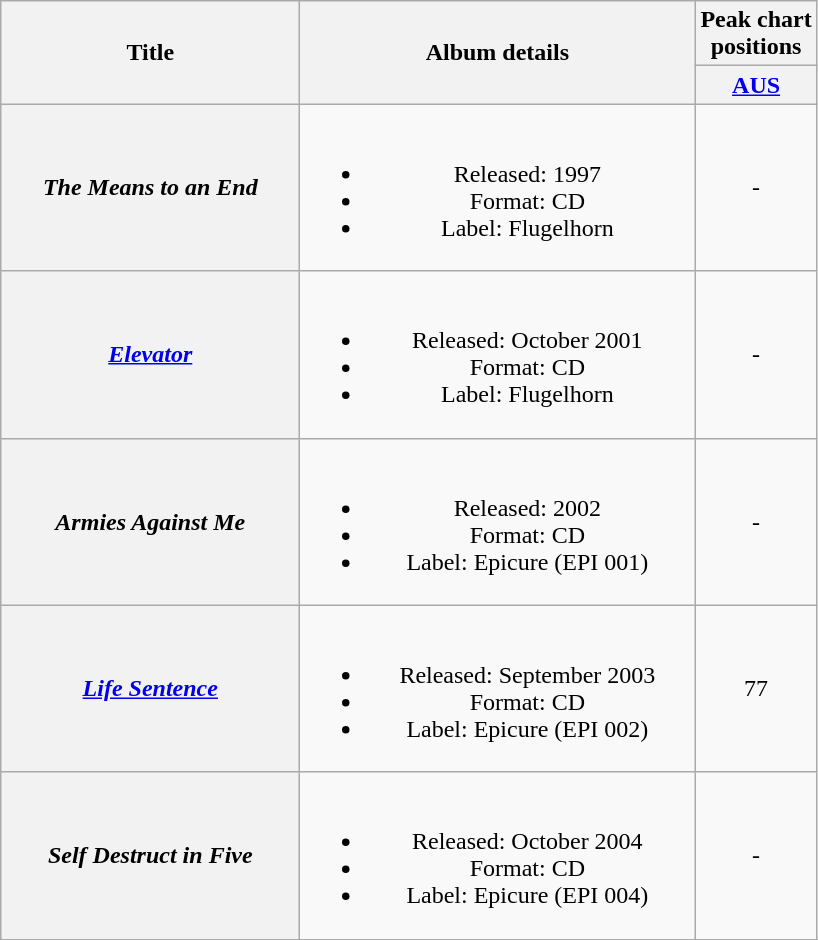<table class="wikitable plainrowheaders" style="text-align:center;" border="1">
<tr>
<th scope="col" rowspan="2" style="width:12em;">Title</th>
<th scope="col" rowspan="2" style="width:16em;">Album details</th>
<th scope="col" colspan="1">Peak chart<br>positions</th>
</tr>
<tr>
<th scope="col" style="text-align:center;"><a href='#'>AUS</a><br></th>
</tr>
<tr>
<th scope="row"><em>The Means to an End</em></th>
<td><br><ul><li>Released: 1997</li><li>Format: CD</li><li>Label: Flugelhorn</li></ul></td>
<td>-</td>
</tr>
<tr>
<th scope="row"><em><a href='#'>Elevator</a></em></th>
<td><br><ul><li>Released: October 2001</li><li>Format: CD</li><li>Label: Flugelhorn</li></ul></td>
<td>-</td>
</tr>
<tr>
<th scope="row"><em>Armies Against Me</em></th>
<td><br><ul><li>Released: 2002</li><li>Format: CD</li><li>Label: Epicure (EPI 001)</li></ul></td>
<td>-</td>
</tr>
<tr>
<th scope="row"><em><a href='#'>Life Sentence</a></em></th>
<td><br><ul><li>Released: September 2003</li><li>Format: CD</li><li>Label: Epicure (EPI 002)</li></ul></td>
<td>77</td>
</tr>
<tr>
<th scope="row"><em>Self Destruct in Five</em></th>
<td><br><ul><li>Released: October 2004</li><li>Format: CD</li><li>Label: Epicure (EPI 004)</li></ul></td>
<td>-</td>
</tr>
<tr>
</tr>
</table>
